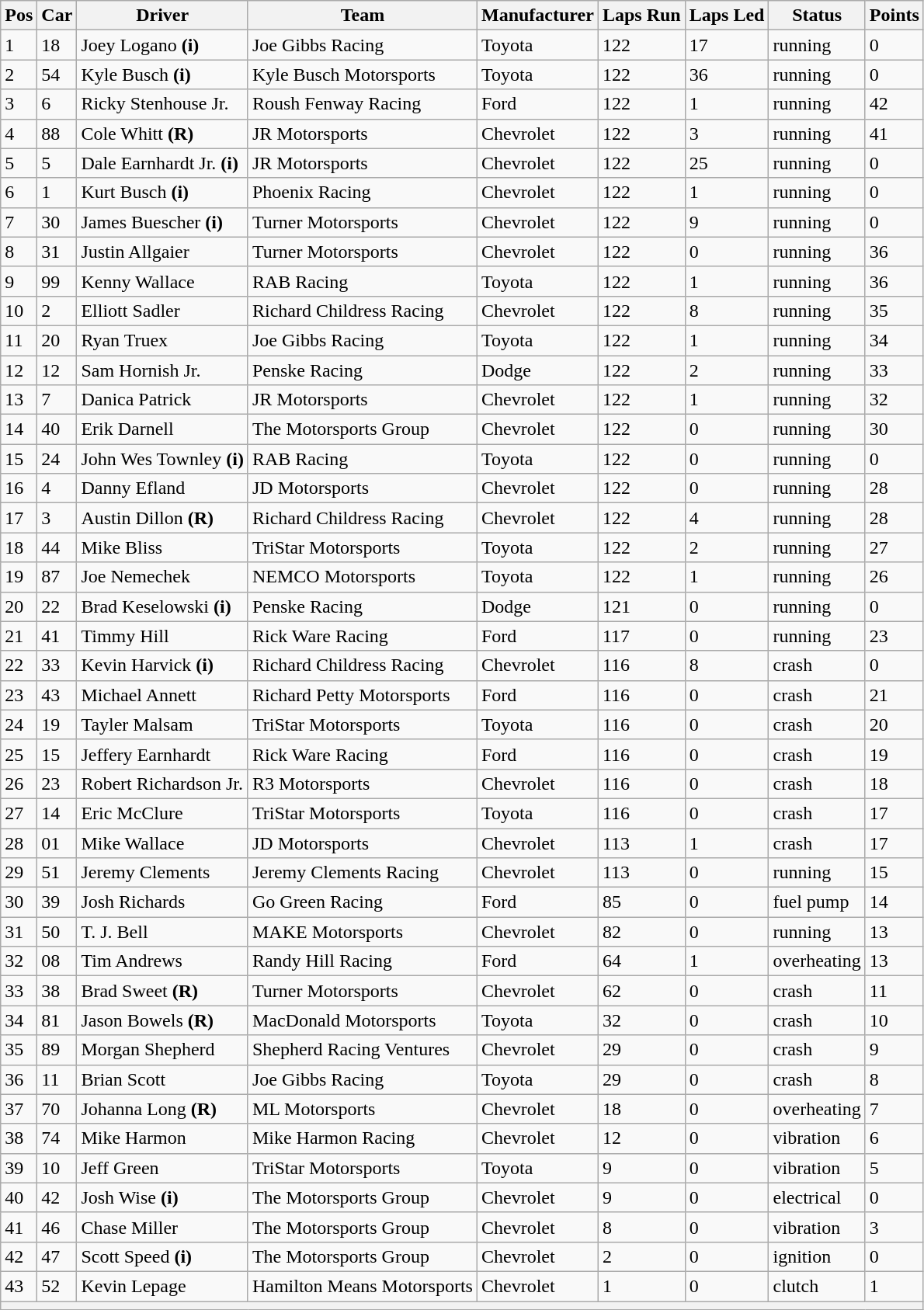<table class="sortable wikitable" border="1">
<tr>
<th>Pos</th>
<th>Car</th>
<th>Driver</th>
<th>Team</th>
<th>Manufacturer</th>
<th>Laps Run</th>
<th>Laps Led</th>
<th>Status</th>
<th>Points</th>
</tr>
<tr>
<td>1</td>
<td>18</td>
<td>Joey Logano <strong>(i)</strong></td>
<td>Joe Gibbs Racing</td>
<td>Toyota</td>
<td>122</td>
<td>17</td>
<td>running</td>
<td>0</td>
</tr>
<tr>
<td>2</td>
<td>54</td>
<td>Kyle Busch <strong>(i)</strong></td>
<td>Kyle Busch Motorsports</td>
<td>Toyota</td>
<td>122</td>
<td>36</td>
<td>running</td>
<td>0</td>
</tr>
<tr>
<td>3</td>
<td>6</td>
<td>Ricky Stenhouse Jr.</td>
<td>Roush Fenway Racing</td>
<td>Ford</td>
<td>122</td>
<td>1</td>
<td>running</td>
<td>42</td>
</tr>
<tr>
<td>4</td>
<td>88</td>
<td>Cole Whitt <strong>(R)</strong></td>
<td>JR Motorsports</td>
<td>Chevrolet</td>
<td>122</td>
<td>3</td>
<td>running</td>
<td>41</td>
</tr>
<tr>
<td>5</td>
<td>5</td>
<td>Dale Earnhardt Jr. <strong>(i)</strong></td>
<td>JR Motorsports</td>
<td>Chevrolet</td>
<td>122</td>
<td>25</td>
<td>running</td>
<td>0</td>
</tr>
<tr>
<td>6</td>
<td>1</td>
<td>Kurt Busch <strong>(i)</strong></td>
<td>Phoenix Racing</td>
<td>Chevrolet</td>
<td>122</td>
<td>1</td>
<td>running</td>
<td>0</td>
</tr>
<tr>
<td>7</td>
<td>30</td>
<td>James Buescher <strong>(i)</strong></td>
<td>Turner Motorsports</td>
<td>Chevrolet</td>
<td>122</td>
<td>9</td>
<td>running</td>
<td>0</td>
</tr>
<tr>
<td>8</td>
<td>31</td>
<td>Justin Allgaier</td>
<td>Turner Motorsports</td>
<td>Chevrolet</td>
<td>122</td>
<td>0</td>
<td>running</td>
<td>36</td>
</tr>
<tr>
<td>9</td>
<td>99</td>
<td>Kenny Wallace</td>
<td>RAB Racing</td>
<td>Toyota</td>
<td>122</td>
<td>1</td>
<td>running</td>
<td>36</td>
</tr>
<tr>
<td>10</td>
<td>2</td>
<td>Elliott Sadler</td>
<td>Richard Childress Racing</td>
<td>Chevrolet</td>
<td>122</td>
<td>8</td>
<td>running</td>
<td>35</td>
</tr>
<tr>
<td>11</td>
<td>20</td>
<td>Ryan Truex</td>
<td>Joe Gibbs Racing</td>
<td>Toyota</td>
<td>122</td>
<td>1</td>
<td>running</td>
<td>34</td>
</tr>
<tr>
<td>12</td>
<td>12</td>
<td>Sam Hornish Jr.</td>
<td>Penske Racing</td>
<td>Dodge</td>
<td>122</td>
<td>2</td>
<td>running</td>
<td>33</td>
</tr>
<tr>
<td>13</td>
<td>7</td>
<td>Danica Patrick</td>
<td>JR Motorsports</td>
<td>Chevrolet</td>
<td>122</td>
<td>1</td>
<td>running</td>
<td>32</td>
</tr>
<tr>
<td>14</td>
<td>40</td>
<td>Erik Darnell</td>
<td>The Motorsports Group</td>
<td>Chevrolet</td>
<td>122</td>
<td>0</td>
<td>running</td>
<td>30</td>
</tr>
<tr>
<td>15</td>
<td>24</td>
<td>John Wes Townley <strong>(i)</strong></td>
<td>RAB Racing</td>
<td>Toyota</td>
<td>122</td>
<td>0</td>
<td>running</td>
<td>0</td>
</tr>
<tr>
<td>16</td>
<td>4</td>
<td>Danny Efland</td>
<td>JD Motorsports</td>
<td>Chevrolet</td>
<td>122</td>
<td>0</td>
<td>running</td>
<td>28</td>
</tr>
<tr>
<td>17</td>
<td>3</td>
<td>Austin Dillon <strong>(R)</strong></td>
<td>Richard Childress Racing</td>
<td>Chevrolet</td>
<td>122</td>
<td>4</td>
<td>running</td>
<td>28</td>
</tr>
<tr>
<td>18</td>
<td>44</td>
<td>Mike Bliss</td>
<td>TriStar Motorsports</td>
<td>Toyota</td>
<td>122</td>
<td>2</td>
<td>running</td>
<td>27</td>
</tr>
<tr>
<td>19</td>
<td>87</td>
<td>Joe Nemechek</td>
<td>NEMCO Motorsports</td>
<td>Toyota</td>
<td>122</td>
<td>1</td>
<td>running</td>
<td>26</td>
</tr>
<tr>
<td>20</td>
<td>22</td>
<td>Brad Keselowski <strong>(i)</strong></td>
<td>Penske Racing</td>
<td>Dodge</td>
<td>121</td>
<td>0</td>
<td>running</td>
<td>0</td>
</tr>
<tr>
<td>21</td>
<td>41</td>
<td>Timmy Hill</td>
<td>Rick Ware Racing</td>
<td>Ford</td>
<td>117</td>
<td>0</td>
<td>running</td>
<td>23</td>
</tr>
<tr>
<td>22</td>
<td>33</td>
<td>Kevin Harvick <strong>(i)</strong></td>
<td>Richard Childress Racing</td>
<td>Chevrolet</td>
<td>116</td>
<td>8</td>
<td>crash</td>
<td>0</td>
</tr>
<tr>
<td>23</td>
<td>43</td>
<td>Michael Annett</td>
<td>Richard Petty Motorsports</td>
<td>Ford</td>
<td>116</td>
<td>0</td>
<td>crash</td>
<td>21</td>
</tr>
<tr>
<td>24</td>
<td>19</td>
<td>Tayler Malsam</td>
<td>TriStar Motorsports</td>
<td>Toyota</td>
<td>116</td>
<td>0</td>
<td>crash</td>
<td>20</td>
</tr>
<tr>
<td>25</td>
<td>15</td>
<td>Jeffery Earnhardt</td>
<td>Rick Ware Racing</td>
<td>Ford</td>
<td>116</td>
<td>0</td>
<td>crash</td>
<td>19</td>
</tr>
<tr>
<td>26</td>
<td>23</td>
<td>Robert Richardson Jr.</td>
<td>R3 Motorsports</td>
<td>Chevrolet</td>
<td>116</td>
<td>0</td>
<td>crash</td>
<td>18</td>
</tr>
<tr>
<td>27</td>
<td>14</td>
<td>Eric McClure</td>
<td>TriStar Motorsports</td>
<td>Toyota</td>
<td>116</td>
<td>0</td>
<td>crash</td>
<td>17</td>
</tr>
<tr>
<td>28</td>
<td>01</td>
<td>Mike Wallace</td>
<td>JD Motorsports</td>
<td>Chevrolet</td>
<td>113</td>
<td>1</td>
<td>crash</td>
<td>17</td>
</tr>
<tr>
<td>29</td>
<td>51</td>
<td>Jeremy Clements</td>
<td>Jeremy Clements Racing</td>
<td>Chevrolet</td>
<td>113</td>
<td>0</td>
<td>running</td>
<td>15</td>
</tr>
<tr>
<td>30</td>
<td>39</td>
<td>Josh Richards</td>
<td>Go Green Racing</td>
<td>Ford</td>
<td>85</td>
<td>0</td>
<td>fuel pump</td>
<td>14</td>
</tr>
<tr>
<td>31</td>
<td>50</td>
<td>T. J. Bell</td>
<td>MAKE Motorsports</td>
<td>Chevrolet</td>
<td>82</td>
<td>0</td>
<td>running</td>
<td>13</td>
</tr>
<tr>
<td>32</td>
<td>08</td>
<td>Tim Andrews</td>
<td>Randy Hill Racing</td>
<td>Ford</td>
<td>64</td>
<td>1</td>
<td>overheating</td>
<td>13</td>
</tr>
<tr>
<td>33</td>
<td>38</td>
<td>Brad Sweet <strong>(R)</strong></td>
<td>Turner Motorsports</td>
<td>Chevrolet</td>
<td>62</td>
<td>0</td>
<td>crash</td>
<td>11</td>
</tr>
<tr>
<td>34</td>
<td>81</td>
<td>Jason Bowels <strong>(R)</strong></td>
<td>MacDonald Motorsports</td>
<td>Toyota</td>
<td>32</td>
<td>0</td>
<td>crash</td>
<td>10</td>
</tr>
<tr>
<td>35</td>
<td>89</td>
<td>Morgan Shepherd</td>
<td>Shepherd Racing Ventures</td>
<td>Chevrolet</td>
<td>29</td>
<td>0</td>
<td>crash</td>
<td>9</td>
</tr>
<tr>
<td>36</td>
<td>11</td>
<td>Brian Scott</td>
<td>Joe Gibbs Racing</td>
<td>Toyota</td>
<td>29</td>
<td>0</td>
<td>crash</td>
<td>8</td>
</tr>
<tr>
<td>37</td>
<td>70</td>
<td>Johanna Long <strong>(R)</strong></td>
<td>ML Motorsports</td>
<td>Chevrolet</td>
<td>18</td>
<td>0</td>
<td>overheating</td>
<td>7</td>
</tr>
<tr>
<td>38</td>
<td>74</td>
<td>Mike Harmon</td>
<td>Mike Harmon Racing</td>
<td>Chevrolet</td>
<td>12</td>
<td>0</td>
<td>vibration</td>
<td>6</td>
</tr>
<tr>
<td>39</td>
<td>10</td>
<td>Jeff Green</td>
<td>TriStar Motorsports</td>
<td>Toyota</td>
<td>9</td>
<td>0</td>
<td>vibration</td>
<td>5</td>
</tr>
<tr>
<td>40</td>
<td>42</td>
<td>Josh Wise <strong>(i)</strong></td>
<td>The Motorsports Group</td>
<td>Chevrolet</td>
<td>9</td>
<td>0</td>
<td>electrical</td>
<td>0</td>
</tr>
<tr>
<td>41</td>
<td>46</td>
<td>Chase Miller</td>
<td>The Motorsports Group</td>
<td>Chevrolet</td>
<td>8</td>
<td>0</td>
<td>vibration</td>
<td>3</td>
</tr>
<tr>
<td>42</td>
<td>47</td>
<td>Scott Speed <strong>(i)</strong></td>
<td>The Motorsports Group</td>
<td>Chevrolet</td>
<td>2</td>
<td>0</td>
<td>ignition</td>
<td>0</td>
</tr>
<tr>
<td>43</td>
<td>52</td>
<td>Kevin Lepage</td>
<td>Hamilton Means Motorsports</td>
<td>Chevrolet</td>
<td>1</td>
<td>0</td>
<td>clutch</td>
<td>1</td>
</tr>
<tr>
<th colspan="9"></th>
</tr>
</table>
